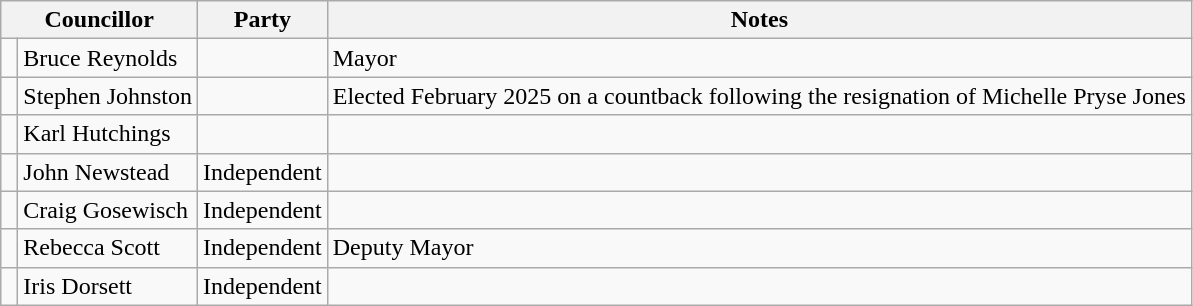<table class="wikitable">
<tr>
<th colspan="2">Councillor</th>
<th>Party</th>
<th>Notes</th>
</tr>
<tr>
<td> </td>
<td>Bruce Reynolds</td>
<td></td>
<td>Mayor</td>
</tr>
<tr>
<td> </td>
<td>Stephen Johnston</td>
<td></td>
<td>Elected February 2025 on a countback following the resignation of Michelle Pryse Jones</td>
</tr>
<tr>
<td> </td>
<td>Karl Hutchings</td>
<td></td>
<td></td>
</tr>
<tr>
<td> </td>
<td>John Newstead</td>
<td>Independent</td>
<td></td>
</tr>
<tr>
<td> </td>
<td>Craig Gosewisch</td>
<td>Independent</td>
<td></td>
</tr>
<tr>
<td> </td>
<td>Rebecca Scott</td>
<td>Independent</td>
<td>Deputy Mayor</td>
</tr>
<tr>
<td> </td>
<td>Iris Dorsett</td>
<td>Independent</td>
<td></td>
</tr>
</table>
